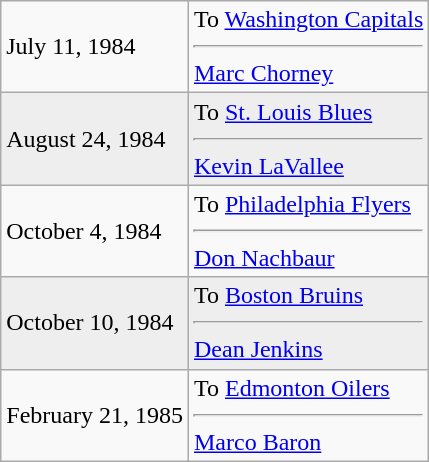<table class="wikitable">
<tr>
<td>July 11, 1984</td>
<td valign="top">To <a href='#'>Washington Capitals</a><hr><a href='#'>Marc Chorney</a></td>
</tr>
<tr style="background:#eee;">
<td>August 24, 1984</td>
<td valign="top">To <a href='#'>St. Louis Blues</a><hr><a href='#'>Kevin LaVallee</a></td>
</tr>
<tr>
<td>October 4, 1984</td>
<td valign="top">To <a href='#'>Philadelphia Flyers</a><hr><a href='#'>Don Nachbaur</a></td>
</tr>
<tr style="background:#eee;">
<td>October 10, 1984</td>
<td valign="top">To <a href='#'>Boston Bruins</a><hr><a href='#'>Dean Jenkins</a></td>
</tr>
<tr>
<td>February 21, 1985</td>
<td valign="top">To <a href='#'>Edmonton Oilers</a><hr><a href='#'>Marco Baron</a></td>
</tr>
</table>
